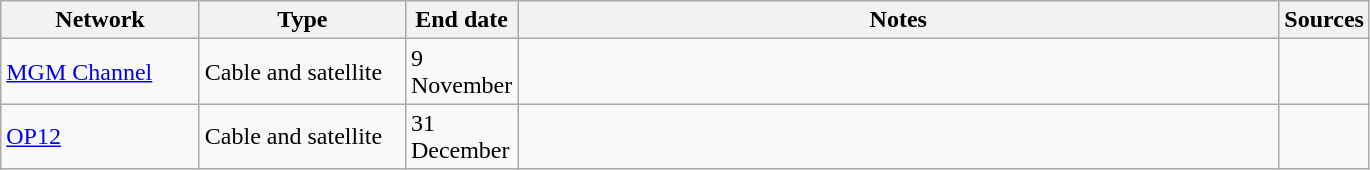<table class="wikitable">
<tr>
<th style="text-align:center; width:125px">Network</th>
<th style="text-align:center; width:130px">Type</th>
<th style="text-align:center; width:60px">End date</th>
<th style="text-align:center; width:500px">Notes</th>
<th style="text-align:center; width:30px">Sources</th>
</tr>
<tr>
<td><a href='#'>MGM Channel</a></td>
<td>Cable and satellite</td>
<td>9 November</td>
<td></td>
<td></td>
</tr>
<tr>
<td><a href='#'>OP12</a></td>
<td>Cable and satellite</td>
<td>31 December</td>
<td></td>
<td></td>
</tr>
</table>
